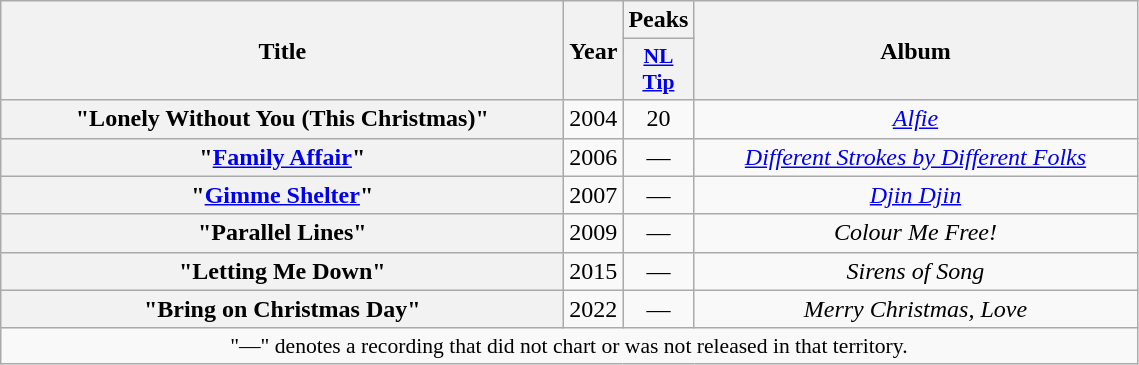<table class="wikitable plainrowheaders" style="text-align:center;">
<tr>
<th scope="col" rowspan="2" style="width:23em;">Title</th>
<th scope="col" rowspan="2" style="width:1em;">Year</th>
<th scope="col">Peaks</th>
<th scope="col" rowspan="2" style="width:18em;">Album</th>
</tr>
<tr>
<th scope="col" style="width:2.5em;font-size:90%;"><a href='#'>NL<br>Tip</a><br></th>
</tr>
<tr>
<th scope="row">"Lonely Without You (This Christmas)"<br></th>
<td>2004</td>
<td>20</td>
<td><em><a href='#'>Alfie</a></em></td>
</tr>
<tr>
<th scope="row">"<a href='#'>Family Affair</a>"<br></th>
<td>2006</td>
<td>—</td>
<td><em><a href='#'>Different Strokes by Different Folks</a></em></td>
</tr>
<tr>
<th scope="row">"<a href='#'>Gimme Shelter</a>"<br></th>
<td>2007</td>
<td>—</td>
<td><em><a href='#'>Djin Djin</a></em></td>
</tr>
<tr>
<th scope="row">"Parallel Lines"</th>
<td>2009</td>
<td>—</td>
<td><em>Colour Me Free!</em></td>
</tr>
<tr>
<th scope="row">"Letting Me Down"<br></th>
<td>2015</td>
<td>—</td>
<td><em>Sirens of Song</em></td>
</tr>
<tr>
<th scope="row">"Bring on Christmas Day"</th>
<td>2022</td>
<td>—</td>
<td><em>Merry Christmas, Love</em></td>
</tr>
<tr>
<td colspan="4" style="font-size:90%">"—" denotes a recording that did not chart or was not released in that territory.</td>
</tr>
</table>
